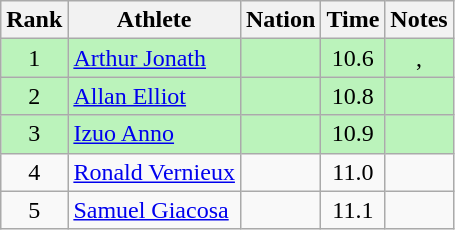<table class="wikitable sortable" style="text-align:center">
<tr>
<th>Rank</th>
<th>Athlete</th>
<th>Nation</th>
<th>Time</th>
<th>Notes</th>
</tr>
<tr bgcolor=bbf3bb>
<td>1</td>
<td align=left><a href='#'>Arthur Jonath</a></td>
<td align=left></td>
<td>10.6</td>
<td>, </td>
</tr>
<tr bgcolor=bbf3bb>
<td>2</td>
<td align=left><a href='#'>Allan Elliot</a></td>
<td align=left></td>
<td>10.8</td>
<td></td>
</tr>
<tr bgcolor=bbf3bb>
<td>3</td>
<td align=left><a href='#'>Izuo Anno</a></td>
<td align=left></td>
<td>10.9</td>
<td></td>
</tr>
<tr>
<td>4</td>
<td align=left><a href='#'>Ronald Vernieux</a></td>
<td align=left></td>
<td>11.0</td>
<td></td>
</tr>
<tr>
<td>5</td>
<td align=left><a href='#'>Samuel Giacosa</a></td>
<td align=left></td>
<td>11.1</td>
<td></td>
</tr>
</table>
